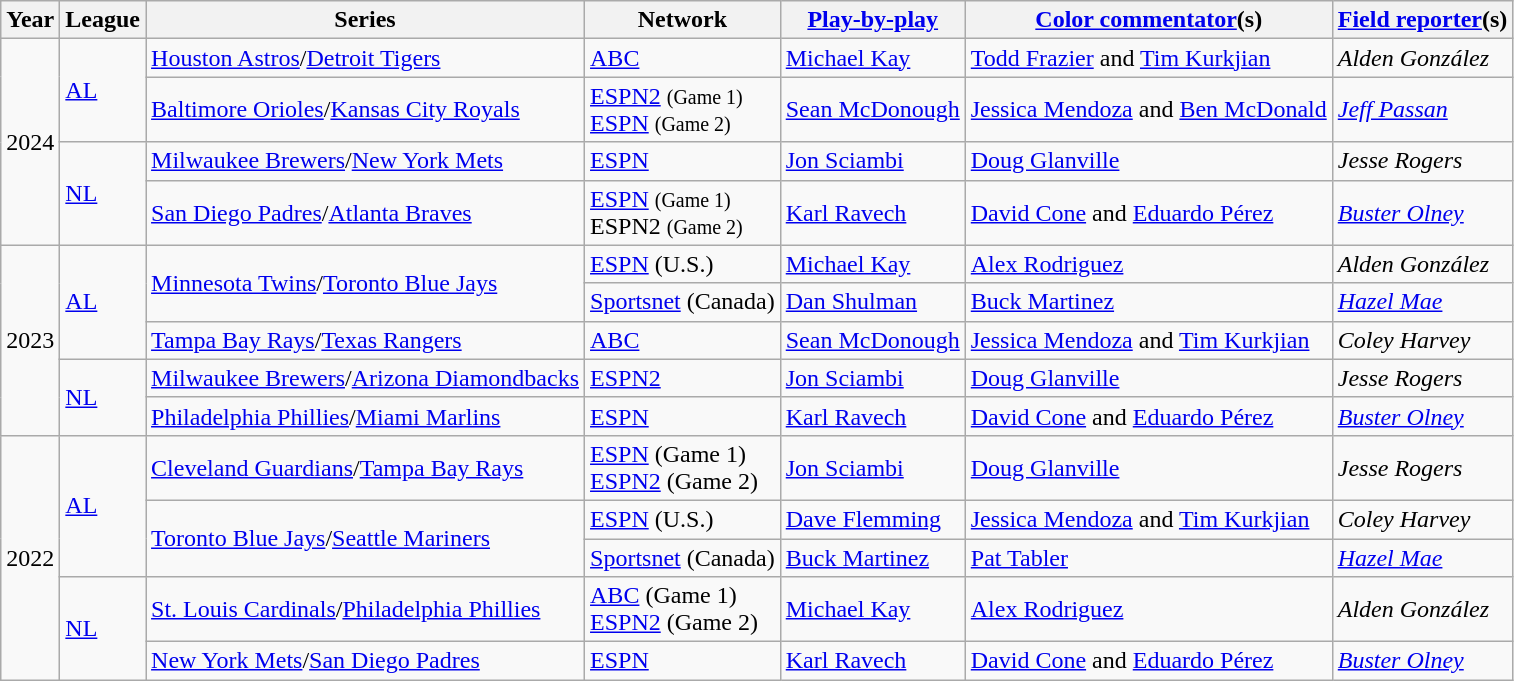<table class="wikitable">
<tr>
<th>Year</th>
<th>League</th>
<th>Series</th>
<th>Network</th>
<th><a href='#'>Play-by-play</a></th>
<th><a href='#'>Color commentator</a>(s)</th>
<th><a href='#'>Field reporter</a>(s)</th>
</tr>
<tr>
<td rowspan=4>2024</td>
<td rowspan=2><a href='#'>AL</a></td>
<td><a href='#'>Houston Astros</a>/<a href='#'>Detroit Tigers</a></td>
<td><a href='#'>ABC</a></td>
<td><a href='#'>Michael Kay</a></td>
<td><a href='#'>Todd Frazier</a> and <a href='#'>Tim Kurkjian</a></td>
<td><em>Alden González</em></td>
</tr>
<tr>
<td><a href='#'>Baltimore Orioles</a>/<a href='#'>Kansas City Royals</a></td>
<td><a href='#'>ESPN2</a> <small>(Game 1)</small><br><a href='#'>ESPN</a> <small>(Game 2)</small></td>
<td><a href='#'>Sean McDonough</a></td>
<td><a href='#'>Jessica Mendoza</a> and <a href='#'>Ben McDonald</a></td>
<td><em><a href='#'>Jeff Passan</a></em></td>
</tr>
<tr>
<td rowspan=2><a href='#'>NL</a></td>
<td><a href='#'>Milwaukee Brewers</a>/<a href='#'>New York Mets</a></td>
<td><a href='#'>ESPN</a></td>
<td><a href='#'>Jon Sciambi</a></td>
<td><a href='#'>Doug Glanville</a></td>
<td><em>Jesse Rogers</em></td>
</tr>
<tr>
<td><a href='#'>San Diego Padres</a>/<a href='#'>Atlanta Braves</a></td>
<td><a href='#'>ESPN</a> <small>(Game 1)</small><br>ESPN2 <small>(Game 2)</small></td>
<td><a href='#'>Karl Ravech</a></td>
<td><a href='#'>David Cone</a> and <a href='#'>Eduardo Pérez</a></td>
<td><em><a href='#'>Buster Olney</a></em></td>
</tr>
<tr>
<td rowspan=5>2023</td>
<td rowspan=3><a href='#'>AL</a></td>
<td rowspan=2><a href='#'>Minnesota Twins</a>/<a href='#'>Toronto Blue Jays</a></td>
<td><a href='#'>ESPN</a> (U.S.)</td>
<td><a href='#'>Michael Kay</a></td>
<td><a href='#'>Alex Rodriguez</a></td>
<td><em>Alden González</em></td>
</tr>
<tr>
<td><a href='#'>Sportsnet</a> (Canada)</td>
<td><a href='#'>Dan Shulman</a></td>
<td><a href='#'>Buck Martinez</a></td>
<td><em><a href='#'>Hazel Mae</a></em></td>
</tr>
<tr>
<td><a href='#'>Tampa Bay Rays</a>/<a href='#'>Texas Rangers</a></td>
<td><a href='#'>ABC</a></td>
<td><a href='#'>Sean McDonough</a></td>
<td><a href='#'>Jessica Mendoza</a> and <a href='#'>Tim Kurkjian</a></td>
<td><em>Coley Harvey</em></td>
</tr>
<tr>
<td rowspan=2><a href='#'>NL</a></td>
<td><a href='#'>Milwaukee Brewers</a>/<a href='#'>Arizona Diamondbacks</a></td>
<td><a href='#'>ESPN2</a></td>
<td><a href='#'>Jon Sciambi</a></td>
<td><a href='#'>Doug Glanville</a></td>
<td><em>Jesse Rogers</em></td>
</tr>
<tr>
<td><a href='#'>Philadelphia Phillies</a>/<a href='#'>Miami Marlins</a></td>
<td><a href='#'>ESPN</a></td>
<td><a href='#'>Karl Ravech</a></td>
<td><a href='#'>David Cone</a> and <a href='#'>Eduardo Pérez</a></td>
<td><em><a href='#'>Buster Olney</a></em></td>
</tr>
<tr>
<td rowspan=5>2022</td>
<td rowspan=3><a href='#'>AL</a></td>
<td><a href='#'>Cleveland Guardians</a>/<a href='#'>Tampa Bay Rays</a></td>
<td><a href='#'>ESPN</a> (Game 1)<br><a href='#'>ESPN2</a> (Game 2)</td>
<td><a href='#'>Jon Sciambi</a></td>
<td><a href='#'>Doug Glanville</a></td>
<td><em>Jesse Rogers</em></td>
</tr>
<tr>
<td rowspan=2><a href='#'>Toronto Blue Jays</a>/<a href='#'>Seattle Mariners</a></td>
<td><a href='#'>ESPN</a> (U.S.)</td>
<td><a href='#'>Dave Flemming</a></td>
<td><a href='#'>Jessica Mendoza</a> and <a href='#'>Tim Kurkjian</a></td>
<td><em>Coley Harvey</em></td>
</tr>
<tr>
<td><a href='#'>Sportsnet</a> (Canada)</td>
<td><a href='#'>Buck Martinez</a></td>
<td><a href='#'>Pat Tabler</a></td>
<td><em><a href='#'>Hazel Mae</a></em></td>
</tr>
<tr>
<td rowspan=2><a href='#'>NL</a></td>
<td><a href='#'>St. Louis Cardinals</a>/<a href='#'>Philadelphia Phillies</a></td>
<td><a href='#'>ABC</a> (Game 1)<br><a href='#'>ESPN2</a> (Game 2)</td>
<td><a href='#'>Michael Kay</a></td>
<td><a href='#'>Alex Rodriguez</a></td>
<td><em>Alden González</em></td>
</tr>
<tr>
<td><a href='#'>New York Mets</a>/<a href='#'>San Diego Padres</a></td>
<td><a href='#'>ESPN</a></td>
<td><a href='#'>Karl Ravech</a></td>
<td><a href='#'>David Cone</a> and <a href='#'>Eduardo Pérez</a></td>
<td><em><a href='#'>Buster Olney</a></em></td>
</tr>
</table>
